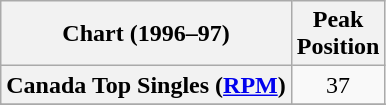<table class="wikitable sortable plainrowheaders" style="text-align:center">
<tr>
<th>Chart (1996–97)</th>
<th>Peak<br>Position</th>
</tr>
<tr>
<th scope="row">Canada Top Singles (<a href='#'>RPM</a>)</th>
<td align="center">37</td>
</tr>
<tr>
</tr>
<tr>
</tr>
<tr>
</tr>
</table>
